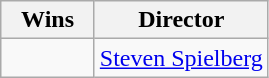<table class="wikitable" style="text-align:center;">
<tr>
<th scope="col" width="55">Wins</th>
<th scope="col" align="center">Director</th>
</tr>
<tr>
<td></td>
<td><a href='#'>Steven Spielberg</a></td>
</tr>
</table>
